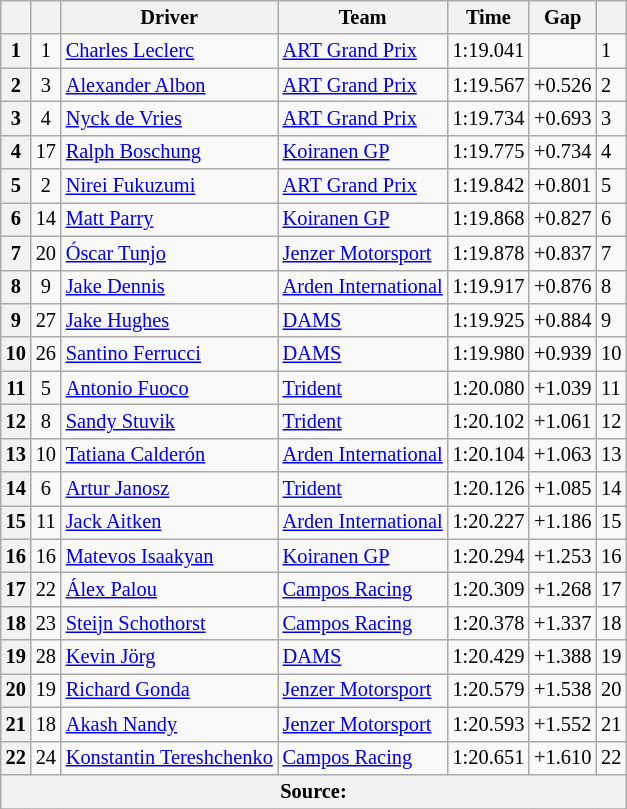<table class="wikitable" style="font-size:85%">
<tr>
<th></th>
<th></th>
<th>Driver</th>
<th>Team</th>
<th>Time</th>
<th>Gap</th>
<th></th>
</tr>
<tr>
<th>1</th>
<td align="center">1</td>
<td> <a href='#'>Charles Leclerc</a></td>
<td><a href='#'>ART Grand Prix</a></td>
<td>1:19.041</td>
<td></td>
<td>1</td>
</tr>
<tr>
<th>2</th>
<td align="center">3</td>
<td> <a href='#'>Alexander Albon</a></td>
<td><a href='#'>ART Grand Prix</a></td>
<td>1:19.567</td>
<td>+0.526</td>
<td>2</td>
</tr>
<tr>
<th>3</th>
<td align="center">4</td>
<td> <a href='#'>Nyck de Vries</a></td>
<td><a href='#'>ART Grand Prix</a></td>
<td>1:19.734</td>
<td>+0.693</td>
<td>3</td>
</tr>
<tr>
<th>4</th>
<td align="center">17</td>
<td> <a href='#'>Ralph Boschung</a></td>
<td><a href='#'>Koiranen GP</a></td>
<td>1:19.775</td>
<td>+0.734</td>
<td>4</td>
</tr>
<tr>
<th>5</th>
<td align="center">2</td>
<td> <a href='#'>Nirei Fukuzumi</a></td>
<td><a href='#'>ART Grand Prix</a></td>
<td>1:19.842</td>
<td>+0.801</td>
<td>5</td>
</tr>
<tr>
<th>6</th>
<td align="center">14</td>
<td> <a href='#'>Matt Parry</a></td>
<td><a href='#'>Koiranen GP</a></td>
<td>1:19.868</td>
<td>+0.827</td>
<td>6</td>
</tr>
<tr>
<th>7</th>
<td align="center">20</td>
<td> <a href='#'>Óscar Tunjo</a></td>
<td><a href='#'>Jenzer Motorsport</a></td>
<td>1:19.878</td>
<td>+0.837</td>
<td>7</td>
</tr>
<tr>
<th>8</th>
<td align="center">9</td>
<td> <a href='#'>Jake Dennis</a></td>
<td><a href='#'>Arden International</a></td>
<td>1:19.917</td>
<td>+0.876</td>
<td>8</td>
</tr>
<tr>
<th>9</th>
<td align="center">27</td>
<td> <a href='#'>Jake Hughes</a></td>
<td><a href='#'>DAMS</a></td>
<td>1:19.925</td>
<td>+0.884</td>
<td>9</td>
</tr>
<tr>
<th>10</th>
<td align="center">26</td>
<td> <a href='#'>Santino Ferrucci</a></td>
<td><a href='#'>DAMS</a></td>
<td>1:19.980</td>
<td>+0.939</td>
<td>10</td>
</tr>
<tr>
<th>11</th>
<td align="center">5</td>
<td> <a href='#'>Antonio Fuoco</a></td>
<td><a href='#'>Trident</a></td>
<td>1:20.080</td>
<td>+1.039</td>
<td>11</td>
</tr>
<tr>
<th>12</th>
<td align="center">8</td>
<td> <a href='#'>Sandy Stuvik</a></td>
<td><a href='#'>Trident</a></td>
<td>1:20.102</td>
<td>+1.061</td>
<td>12</td>
</tr>
<tr>
<th>13</th>
<td align="center">10</td>
<td> <a href='#'>Tatiana Calderón</a></td>
<td><a href='#'>Arden International</a></td>
<td>1:20.104</td>
<td>+1.063</td>
<td>13</td>
</tr>
<tr>
<th>14</th>
<td align="center">6</td>
<td> <a href='#'>Artur Janosz</a></td>
<td><a href='#'>Trident</a></td>
<td>1:20.126</td>
<td>+1.085</td>
<td>14</td>
</tr>
<tr>
<th>15</th>
<td align="center">11</td>
<td> <a href='#'>Jack Aitken</a></td>
<td><a href='#'>Arden International</a></td>
<td>1:20.227</td>
<td>+1.186</td>
<td>15</td>
</tr>
<tr>
<th>16</th>
<td align="center">16</td>
<td> <a href='#'>Matevos Isaakyan</a></td>
<td><a href='#'>Koiranen GP</a></td>
<td>1:20.294</td>
<td>+1.253</td>
<td>16</td>
</tr>
<tr>
<th>17</th>
<td align="center">22</td>
<td> <a href='#'>Álex Palou</a></td>
<td><a href='#'>Campos Racing</a></td>
<td>1:20.309</td>
<td>+1.268</td>
<td>17</td>
</tr>
<tr>
<th>18</th>
<td align="center">23</td>
<td> <a href='#'>Steijn Schothorst</a></td>
<td><a href='#'>Campos Racing</a></td>
<td>1:20.378</td>
<td>+1.337</td>
<td>18</td>
</tr>
<tr>
<th>19</th>
<td align="center">28</td>
<td> <a href='#'>Kevin Jörg</a></td>
<td><a href='#'>DAMS</a></td>
<td>1:20.429</td>
<td>+1.388</td>
<td>19</td>
</tr>
<tr>
<th>20</th>
<td align="center">19</td>
<td> <a href='#'>Richard Gonda</a></td>
<td><a href='#'>Jenzer Motorsport</a></td>
<td>1:20.579</td>
<td>+1.538</td>
<td>20</td>
</tr>
<tr>
<th>21</th>
<td align="center">18</td>
<td> <a href='#'>Akash Nandy</a></td>
<td><a href='#'>Jenzer Motorsport</a></td>
<td>1:20.593</td>
<td>+1.552</td>
<td>21</td>
</tr>
<tr>
<th>22</th>
<td align="center">24</td>
<td> <a href='#'>Konstantin Tereshchenko</a></td>
<td><a href='#'>Campos Racing</a></td>
<td>1:20.651</td>
<td>+1.610</td>
<td>22</td>
</tr>
<tr>
<th colspan="7">Source:</th>
</tr>
<tr>
</tr>
</table>
